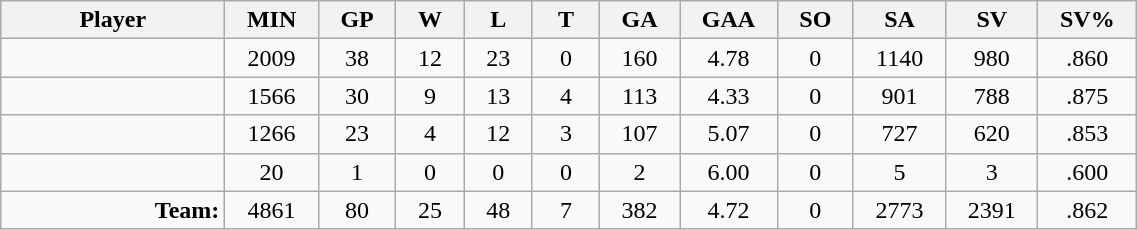<table class="wikitable sortable" width="60%">
<tr>
<th bgcolor="#DDDDFF" width="10%">Player</th>
<th width="3%" bgcolor="#DDDDFF" title="Minutes played">MIN</th>
<th width="3%" bgcolor="#DDDDFF" title="Games played in">GP</th>
<th width="3%" bgcolor="#DDDDFF" title="Games played in">W</th>
<th width="3%" bgcolor="#DDDDFF"title="Games played in">L</th>
<th width="3%" bgcolor="#DDDDFF" title="Ties">T</th>
<th width="3%" bgcolor="#DDDDFF" title="Goals against">GA</th>
<th width="3%" bgcolor="#DDDDFF" title="Goals against average">GAA</th>
<th width="3%" bgcolor="#DDDDFF"title="Shut-outs">SO</th>
<th width="3%" bgcolor="#DDDDFF" title="Shots against">SA</th>
<th width="3%" bgcolor="#DDDDFF" title="Shots saved">SV</th>
<th width="3%" bgcolor="#DDDDFF" title="Save percentage">SV%</th>
</tr>
<tr align="center">
<td align="right"></td>
<td>2009</td>
<td>38</td>
<td>12</td>
<td>23</td>
<td>0</td>
<td>160</td>
<td>4.78</td>
<td>0</td>
<td>1140</td>
<td>980</td>
<td>.860</td>
</tr>
<tr align="center">
<td align="right"></td>
<td>1566</td>
<td>30</td>
<td>9</td>
<td>13</td>
<td>4</td>
<td>113</td>
<td>4.33</td>
<td>0</td>
<td>901</td>
<td>788</td>
<td>.875</td>
</tr>
<tr align="center">
<td align="right"></td>
<td>1266</td>
<td>23</td>
<td>4</td>
<td>12</td>
<td>3</td>
<td>107</td>
<td>5.07</td>
<td>0</td>
<td>727</td>
<td>620</td>
<td>.853</td>
</tr>
<tr align="center">
<td align="right"></td>
<td>20</td>
<td>1</td>
<td>0</td>
<td>0</td>
<td>0</td>
<td>2</td>
<td>6.00</td>
<td>0</td>
<td>5</td>
<td>3</td>
<td>.600</td>
</tr>
<tr align="center">
<td align="right"><strong>Team:</strong></td>
<td>4861</td>
<td>80</td>
<td>25</td>
<td>48</td>
<td>7</td>
<td>382</td>
<td>4.72</td>
<td>0</td>
<td>2773</td>
<td>2391</td>
<td>.862</td>
</tr>
</table>
